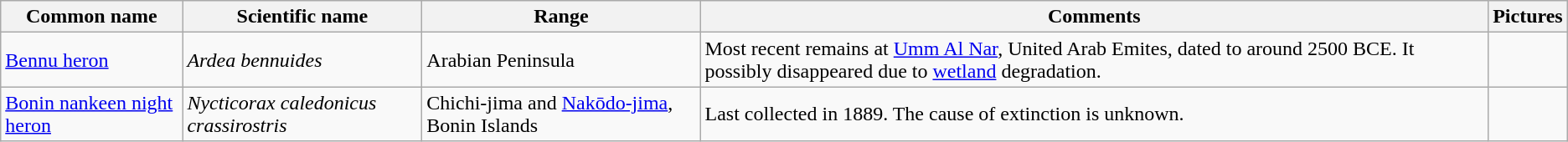<table class="wikitable sortable">
<tr>
<th>Common name</th>
<th>Scientific name</th>
<th>Range</th>
<th class="unsortable">Comments</th>
<th class="unsortable">Pictures</th>
</tr>
<tr>
<td><a href='#'>Bennu heron</a></td>
<td><em>Ardea bennuides</em></td>
<td>Arabian Peninsula</td>
<td>Most recent remains at <a href='#'>Umm Al Nar</a>, United Arab Emites, dated to around 2500 BCE. It possibly disappeared due to <a href='#'>wetland</a> degradation.</td>
<td></td>
</tr>
<tr>
<td><a href='#'>Bonin nankeen night heron</a></td>
<td><em>Nycticorax caledonicus crassirostris</em></td>
<td>Chichi-jima and <a href='#'>Nakōdo-jima</a>, Bonin Islands</td>
<td>Last collected in 1889. The cause of extinction is unknown.</td>
<td></td>
</tr>
</table>
